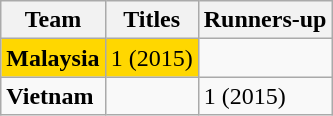<table class=wikitable>
<tr>
<th>Team</th>
<th>Titles</th>
<th>Runners-up</th>
</tr>
<tr>
<td bgcolor=gold> <strong>Malaysia</strong></td>
<td bgcolor=gold>1 (2015)</td>
<td></td>
</tr>
<tr>
<td bgcolor=> <strong>Vietnam</strong></td>
<td bgcolor=></td>
<td>1 (2015)</td>
</tr>
</table>
